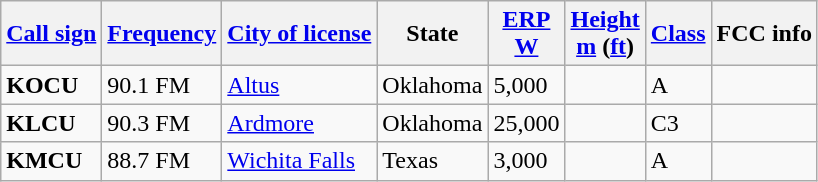<table class="wikitable sortable">
<tr>
<th><a href='#'>Call sign</a></th>
<th data-sort-type="number"><a href='#'>Frequency</a></th>
<th><a href='#'>City of license</a></th>
<th>State</th>
<th data-sort-type="number"><a href='#'>ERP</a><br><a href='#'>W</a></th>
<th data-sort-type="number"><a href='#'>Height</a><br><a href='#'>m</a> (<a href='#'>ft</a>)</th>
<th><a href='#'>Class</a></th>
<th class="unsortable">FCC info</th>
</tr>
<tr>
<td><strong>KOCU</strong></td>
<td>90.1 FM</td>
<td><a href='#'>Altus</a></td>
<td>Oklahoma</td>
<td>5,000</td>
<td></td>
<td>A</td>
<td></td>
</tr>
<tr>
<td><strong>KLCU</strong></td>
<td>90.3 FM</td>
<td><a href='#'>Ardmore</a></td>
<td>Oklahoma</td>
<td>25,000</td>
<td></td>
<td>C3</td>
<td></td>
</tr>
<tr>
<td><strong>KMCU</strong></td>
<td>88.7 FM</td>
<td><a href='#'>Wichita Falls</a></td>
<td>Texas</td>
<td>3,000</td>
<td></td>
<td>A</td>
<td></td>
</tr>
</table>
